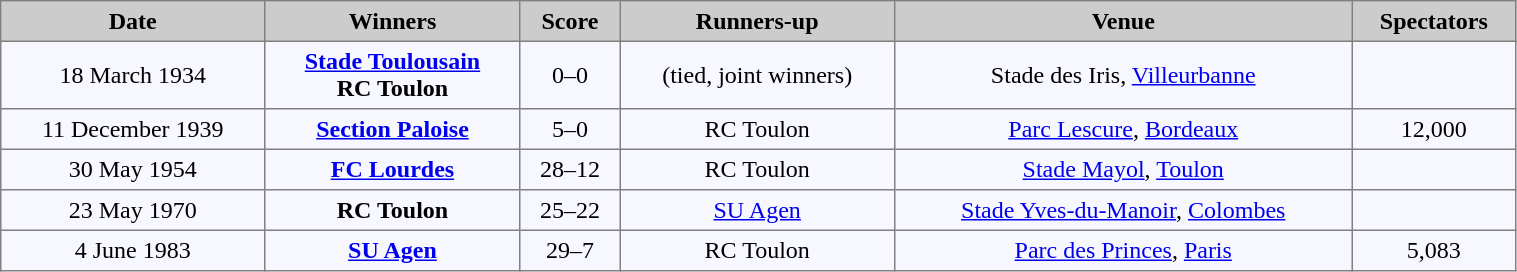<table cellpadding="4" cellspacing="0" border="1" style="background:#f7f8ff; width:80%; font-size:100%; border:gray solid 1px; border-collapse:collapse;">
<tr style="background:#ccc;">
<td align=center><strong>Date</strong></td>
<td align=center><strong>Winners</strong></td>
<td align=center><strong>Score</strong></td>
<td align=center><strong>Runners-up</strong></td>
<td align=center><strong>Venue</strong></td>
<td align=center><strong>Spectators</strong></td>
</tr>
<tr>
<td align=center>18 March 1934</td>
<td align=center><strong><a href='#'>Stade Toulousain</a></strong> <br> <strong>RC Toulon</strong></td>
<td align=center>0–0</td>
<td align=center>(tied, joint winners)</td>
<td align=center>Stade des Iris, <a href='#'>Villeurbanne</a></td>
<td align=center></td>
</tr>
<tr>
<td align=center>11 December 1939</td>
<td align=center><strong><a href='#'>Section Paloise</a></strong></td>
<td align=center>5–0</td>
<td align=center>RC Toulon</td>
<td align=center><a href='#'>Parc Lescure</a>, <a href='#'>Bordeaux</a></td>
<td align=center>12,000</td>
</tr>
<tr>
<td align=center>30 May 1954</td>
<td align=center><strong><a href='#'>FC Lourdes</a></strong></td>
<td align=center>28–12</td>
<td align=center>RC Toulon</td>
<td align=center><a href='#'>Stade Mayol</a>, <a href='#'>Toulon</a></td>
<td align=center></td>
</tr>
<tr>
<td align=center>23 May 1970</td>
<td align=center><strong>RC Toulon</strong></td>
<td align=center>25–22</td>
<td align=center><a href='#'>SU Agen</a></td>
<td align=center><a href='#'>Stade Yves-du-Manoir</a>, <a href='#'>Colombes</a></td>
<td align=center></td>
</tr>
<tr>
<td align=center>4 June 1983</td>
<td align=center><strong><a href='#'>SU Agen</a></strong></td>
<td align=center>29–7</td>
<td align=center>RC Toulon</td>
<td align=center><a href='#'>Parc des Princes</a>, <a href='#'>Paris</a></td>
<td align=center>5,083</td>
</tr>
</table>
